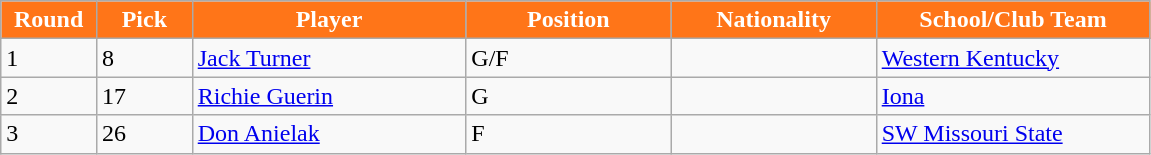<table class="wikitable sortable sortable">
<tr>
<th style="background:#FF7518;color:#FFFFFF;" width="7%">Round</th>
<th style="background:#FF7518;color:#FFFFFF;" width="7%">Pick</th>
<th style="background:#FF7518;color:#FFFFFF;" width="20%">Player</th>
<th style="background:#FF7518;color:#FFFFFF;" width="15%">Position</th>
<th style="background:#FF7518;color:#FFFFFF;" width="15%">Nationality</th>
<th style="background:#FF7518;color:#FFFFFF;" width="20%">School/Club Team</th>
</tr>
<tr>
<td>1</td>
<td>8</td>
<td><a href='#'>Jack Turner</a></td>
<td>G/F</td>
<td></td>
<td><a href='#'>Western Kentucky</a></td>
</tr>
<tr>
<td>2</td>
<td>17</td>
<td><a href='#'>Richie Guerin</a></td>
<td>G</td>
<td></td>
<td><a href='#'>Iona</a></td>
</tr>
<tr>
<td>3</td>
<td>26</td>
<td><a href='#'>Don Anielak</a></td>
<td>F</td>
<td></td>
<td><a href='#'>SW Missouri State</a></td>
</tr>
</table>
